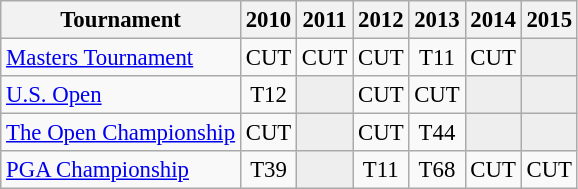<table class="wikitable" style="font-size:95%;text-align:center;">
<tr>
<th>Tournament</th>
<th>2010</th>
<th>2011</th>
<th>2012</th>
<th>2013</th>
<th>2014</th>
<th>2015</th>
</tr>
<tr>
<td align=left><a href='#'>Masters Tournament</a></td>
<td>CUT</td>
<td>CUT</td>
<td>CUT</td>
<td>T11</td>
<td>CUT</td>
<td style="background:#eeeeee;"></td>
</tr>
<tr>
<td align=left><a href='#'>U.S. Open</a></td>
<td>T12</td>
<td style="background:#eeeeee;"></td>
<td>CUT</td>
<td>CUT</td>
<td style="background:#eeeeee;"></td>
<td style="background:#eeeeee;"></td>
</tr>
<tr>
<td align=left><a href='#'>The Open Championship</a></td>
<td>CUT</td>
<td style="background:#eeeeee;"></td>
<td>CUT</td>
<td>T44</td>
<td style="background:#eeeeee;"></td>
<td style="background:#eeeeee;"></td>
</tr>
<tr>
<td align=left><a href='#'>PGA Championship</a></td>
<td>T39</td>
<td style="background:#eeeeee;"></td>
<td>T11</td>
<td>T68</td>
<td>CUT</td>
<td>CUT</td>
</tr>
</table>
